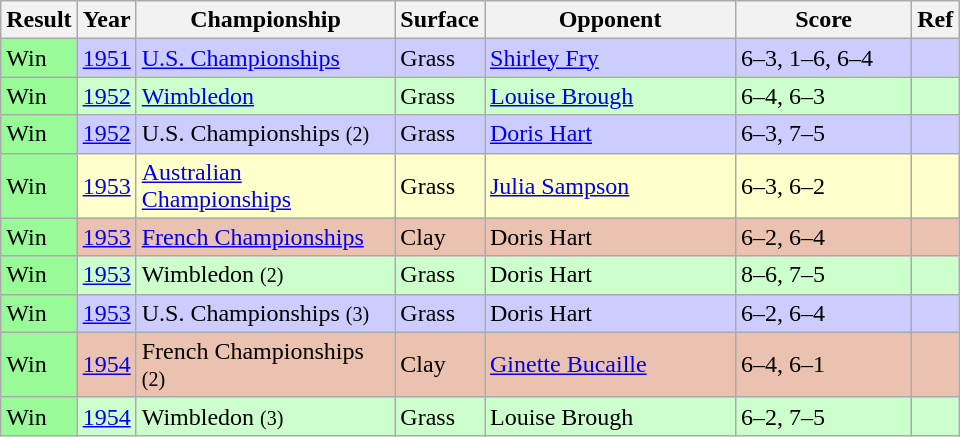<table class="sortable wikitable">
<tr>
<th style="width:40px">Result</th>
<th style="width:30px">Year</th>
<th style="width:165px">Championship</th>
<th style="width:50px">Surface</th>
<th style="width:160px">Opponent</th>
<th style="width:110px" class="unsortable">Score</th>
<th>Ref</th>
</tr>
<tr style="background:#ccccff;">
<td style="background:#98fb98;">Win</td>
<td><a href='#'>1951</a></td>
<td><a href='#'>U.S. Championships</a></td>
<td>Grass</td>
<td> <a href='#'>Shirley Fry</a></td>
<td>6–3, 1–6, 6–4</td>
<td></td>
</tr>
<tr style="background:#ccffcc;">
<td style="background:#98fb98;">Win</td>
<td><a href='#'>1952</a></td>
<td><a href='#'>Wimbledon</a></td>
<td>Grass</td>
<td> <a href='#'>Louise Brough</a></td>
<td>6–4, 6–3</td>
<td></td>
</tr>
<tr style="background:#ccccff;">
<td style="background:#98fb98;">Win</td>
<td><a href='#'>1952</a></td>
<td>U.S. Championships <small>(2)</small></td>
<td>Grass</td>
<td> <a href='#'>Doris Hart</a></td>
<td>6–3, 7–5</td>
<td></td>
</tr>
<tr style="background:#ffffcc;">
<td style="background:#98fb98;">Win</td>
<td><a href='#'>1953</a></td>
<td><a href='#'>Australian Championships</a></td>
<td>Grass</td>
<td> <a href='#'>Julia Sampson</a></td>
<td>6–3, 6–2</td>
<td></td>
</tr>
<tr style="background:#ebc2af;">
<td style="background:#98fb98;">Win</td>
<td><a href='#'>1953</a></td>
<td><a href='#'>French Championships</a></td>
<td>Clay</td>
<td> Doris Hart</td>
<td>6–2, 6–4</td>
<td></td>
</tr>
<tr style="background:#ccffcc;">
<td style="background:#98fb98;">Win</td>
<td><a href='#'>1953</a></td>
<td>Wimbledon <small>(2)</small></td>
<td>Grass</td>
<td> Doris Hart</td>
<td>8–6, 7–5</td>
<td></td>
</tr>
<tr style="background:#ccccff;">
<td style="background:#98fb98;">Win</td>
<td><a href='#'>1953</a></td>
<td>U.S. Championships <small>(3)</small></td>
<td>Grass</td>
<td> Doris Hart</td>
<td>6–2, 6–4</td>
<td></td>
</tr>
<tr style="background:#ebc2af;">
<td style="background:#98fb98;">Win</td>
<td><a href='#'>1954</a></td>
<td>French Championships <small>(2)</small></td>
<td>Clay</td>
<td> <a href='#'>Ginette Bucaille</a></td>
<td>6–4, 6–1</td>
<td></td>
</tr>
<tr style="background:#ccffcc;">
<td style="background:#98fb98;">Win</td>
<td><a href='#'>1954</a></td>
<td>Wimbledon <small>(3)</small></td>
<td>Grass</td>
<td> Louise Brough</td>
<td>6–2, 7–5</td>
<td></td>
</tr>
</table>
